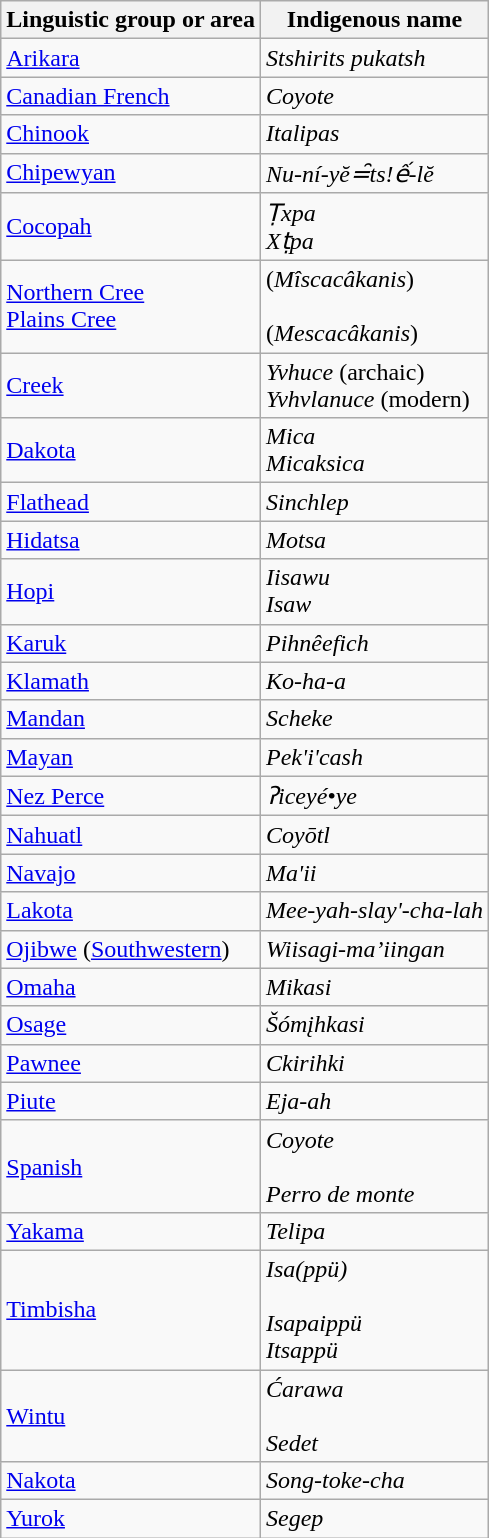<table class="wikitable sortable mw-collapsible mw-collapsed">
<tr>
<th>Linguistic group or area</th>
<th>Indigenous name</th>
</tr>
<tr>
<td><a href='#'>Arikara</a></td>
<td><em>Stshirits pukatsh</em></td>
</tr>
<tr>
<td><a href='#'>Canadian French</a></td>
<td><em>Coyote</em></td>
</tr>
<tr>
<td><a href='#'>Chinook</a></td>
<td><em>Italipas</em></td>
</tr>
<tr>
<td><a href='#'>Chipewyan</a></td>
<td><em>Nu-ní-yĕ=̑ts!ế-lĕ</em></td>
</tr>
<tr>
<td><a href='#'>Cocopah</a></td>
<td><em>Ṭxpa</em><br><em>Xṭpa</em></td>
</tr>
<tr>
<td><a href='#'>Northern Cree</a><br><a href='#'>Plains Cree</a></td>
<td> (<em>Mîscacâkanis</em>)<br><br> (<em>Mescacâkanis</em>)</td>
</tr>
<tr>
<td><a href='#'>Creek</a></td>
<td><em>Yvhuce</em> (archaic)<br><em>Yvhvlanuce</em> (modern)</td>
</tr>
<tr>
<td><a href='#'>Dakota</a></td>
<td><em>Mica</em><br><em>Micaksica</em></td>
</tr>
<tr>
<td><a href='#'>Flathead</a></td>
<td><em>Sinchlep</em></td>
</tr>
<tr>
<td><a href='#'>Hidatsa</a></td>
<td><em>Motsa</em></td>
</tr>
<tr>
<td><a href='#'>Hopi</a></td>
<td><em>Iisawu</em><br><em>Isaw</em></td>
</tr>
<tr>
<td><a href='#'>Karuk</a></td>
<td><em>Pihnêefich</em></td>
</tr>
<tr>
<td><a href='#'>Klamath</a></td>
<td><em>Ko-ha-a</em></td>
</tr>
<tr>
<td><a href='#'>Mandan</a></td>
<td><em>Scheke</em></td>
</tr>
<tr>
<td><a href='#'>Mayan</a></td>
<td><em>Pek'i'cash</em></td>
</tr>
<tr>
<td><a href='#'>Nez Perce</a></td>
<td><em>ʔiceyé•ye</em></td>
</tr>
<tr>
<td><a href='#'>Nahuatl</a></td>
<td><em>Coyōtl</em></td>
</tr>
<tr>
<td><a href='#'>Navajo</a></td>
<td><em>Ma'ii</em></td>
</tr>
<tr>
<td><a href='#'>Lakota</a></td>
<td><em>Mee-yah-slay'-cha-lah</em></td>
</tr>
<tr>
<td><a href='#'>Ojibwe</a> (<a href='#'>Southwestern</a>)</td>
<td><em>Wiisagi-ma’iingan</em></td>
</tr>
<tr>
<td><a href='#'>Omaha</a></td>
<td><em>Mikasi</em></td>
</tr>
<tr>
<td><a href='#'>Osage</a></td>
<td> <em>Šómįhkasi</em></td>
</tr>
<tr>
<td><a href='#'>Pawnee</a></td>
<td><em>Ckirihki</em></td>
</tr>
<tr>
<td><a href='#'>Piute</a></td>
<td><em>Eja-ah</em></td>
</tr>
<tr>
<td><a href='#'>Spanish</a></td>
<td><em>Coyote</em><br><br><em>Perro de monte</em></td>
</tr>
<tr>
<td><a href='#'>Yakama</a></td>
<td><em>Telipa</em></td>
</tr>
<tr>
<td><a href='#'>Timbisha</a></td>
<td><em>Isa(ppü)</em><br><br><em>Isapaippü</em><br>
<em>Itsappü</em></td>
</tr>
<tr>
<td><a href='#'>Wintu</a></td>
<td><em>Ćarawa</em><br><br><em>Sedet</em></td>
</tr>
<tr>
<td><a href='#'>Nakota</a></td>
<td><em>Song-toke-cha</em></td>
</tr>
<tr>
<td><a href='#'>Yurok</a></td>
<td><em>Segep</em></td>
</tr>
</table>
